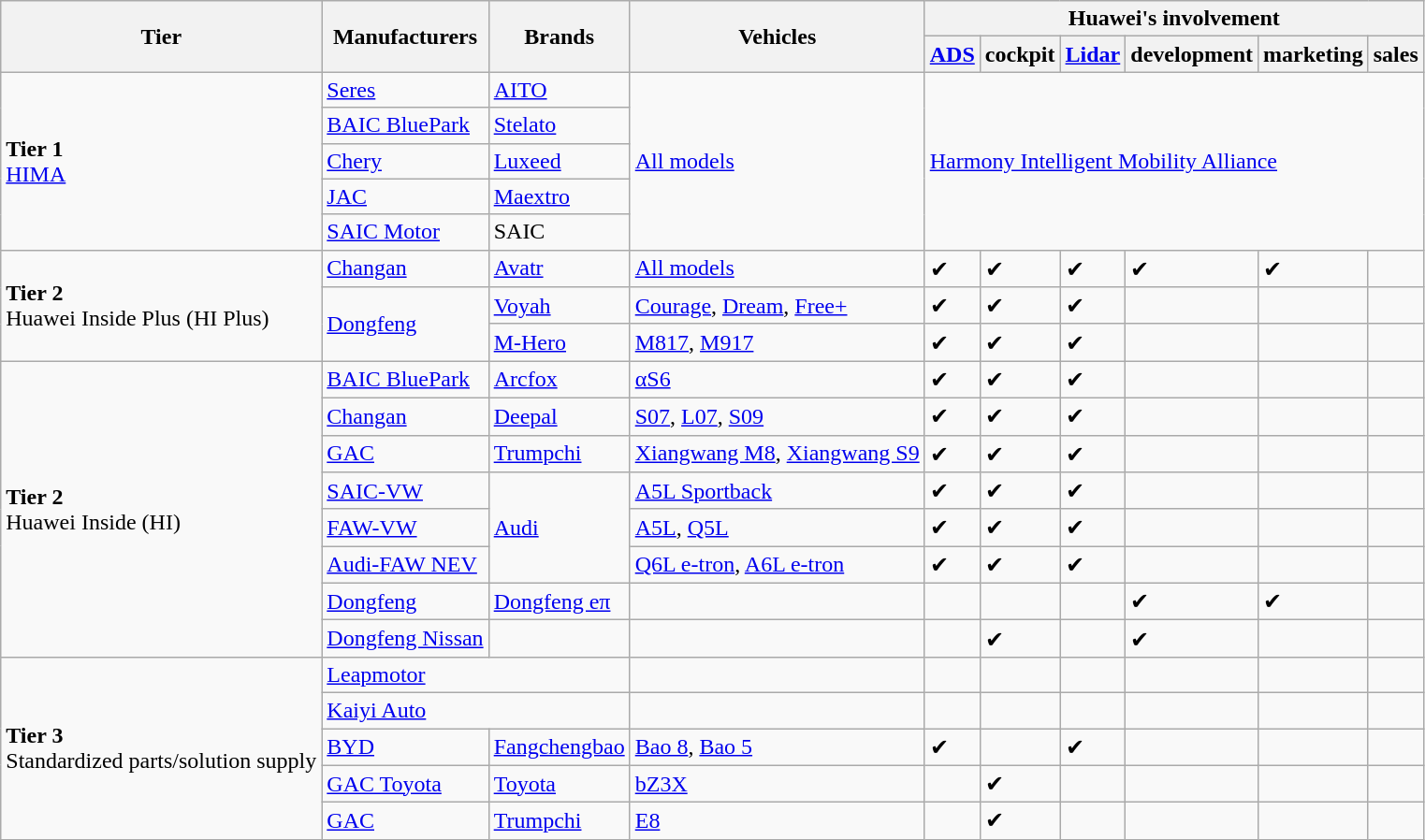<table class="wikitable">
<tr>
<th rowspan="2">Tier</th>
<th rowspan="2">Manufacturers</th>
<th rowspan="2">Brands</th>
<th rowspan="2">Vehicles</th>
<th colspan="6">Huawei's involvement</th>
</tr>
<tr>
<th><a href='#'>ADS</a></th>
<th>cockpit</th>
<th><a href='#'>Lidar</a></th>
<th>development</th>
<th>marketing</th>
<th>sales</th>
</tr>
<tr>
<td rowspan="5"><strong>Tier 1</strong><br><a href='#'>HIMA</a></td>
<td><a href='#'>Seres</a></td>
<td><a href='#'>AITO</a></td>
<td rowspan="5"><a href='#'>All models</a></td>
<td colspan="6" rowspan="5"><a href='#'>Harmony Intelligent Mobility Alliance</a></td>
</tr>
<tr>
<td><a href='#'>BAIC BluePark</a></td>
<td><a href='#'>Stelato</a></td>
</tr>
<tr>
<td><a href='#'>Chery</a></td>
<td><a href='#'>Luxeed</a></td>
</tr>
<tr>
<td><a href='#'>JAC</a></td>
<td><a href='#'>Maextro</a></td>
</tr>
<tr>
<td><a href='#'>SAIC Motor</a></td>
<td>SAIC</td>
</tr>
<tr>
<td rowspan="3"><strong>Tier 2</strong><br>Huawei Inside Plus (HI Plus)</td>
<td><a href='#'>Changan</a></td>
<td><a href='#'>Avatr</a></td>
<td><a href='#'>All models</a></td>
<td>✔</td>
<td>✔</td>
<td>✔</td>
<td>✔</td>
<td>✔</td>
<td></td>
</tr>
<tr>
<td rowspan="2"><a href='#'>Dongfeng</a></td>
<td><a href='#'>Voyah</a></td>
<td><a href='#'>Courage</a>, <a href='#'>Dream</a>, <a href='#'>Free+</a></td>
<td>✔</td>
<td>✔</td>
<td>✔</td>
<td></td>
<td></td>
<td></td>
</tr>
<tr>
<td><a href='#'>M-Hero</a></td>
<td><a href='#'>M817</a>, <a href='#'>M917</a></td>
<td>✔</td>
<td>✔</td>
<td>✔</td>
<td></td>
<td></td>
<td></td>
</tr>
<tr>
<td rowspan="8"><strong>Tier 2</strong><br>Huawei Inside (HI)</td>
<td><a href='#'>BAIC BluePark</a></td>
<td><a href='#'>Arcfox</a></td>
<td><a href='#'>αS6</a></td>
<td>✔</td>
<td>✔</td>
<td>✔</td>
<td></td>
<td></td>
<td></td>
</tr>
<tr>
<td><a href='#'>Changan</a></td>
<td><a href='#'>Deepal</a></td>
<td><a href='#'>S07</a>, <a href='#'>L07</a>, <a href='#'>S09</a></td>
<td>✔</td>
<td>✔</td>
<td>✔</td>
<td></td>
<td></td>
<td></td>
</tr>
<tr>
<td><a href='#'>GAC</a></td>
<td><a href='#'>Trumpchi</a></td>
<td><a href='#'>Xiangwang M8</a>, <a href='#'>Xiangwang S9</a></td>
<td>✔</td>
<td>✔</td>
<td>✔</td>
<td></td>
<td></td>
<td></td>
</tr>
<tr>
<td><a href='#'>SAIC-VW</a></td>
<td rowspan="3"><a href='#'>Audi</a></td>
<td><a href='#'>A5L Sportback</a></td>
<td>✔</td>
<td>✔</td>
<td>✔</td>
<td></td>
<td></td>
<td></td>
</tr>
<tr>
<td><a href='#'>FAW-VW</a></td>
<td><a href='#'>A5L</a>, <a href='#'>Q5L</a></td>
<td>✔</td>
<td>✔</td>
<td>✔</td>
<td></td>
<td></td>
<td></td>
</tr>
<tr>
<td><a href='#'>Audi-FAW NEV</a></td>
<td><a href='#'>Q6L e-tron</a>,  <a href='#'>A6L e-tron</a></td>
<td>✔</td>
<td>✔</td>
<td>✔</td>
<td></td>
<td></td>
<td></td>
</tr>
<tr>
<td><a href='#'>Dongfeng</a></td>
<td><a href='#'>Dongfeng eπ</a></td>
<td></td>
<td></td>
<td></td>
<td></td>
<td>✔</td>
<td>✔</td>
<td></td>
</tr>
<tr>
<td><a href='#'>Dongfeng Nissan</a></td>
<td></td>
<td></td>
<td></td>
<td>✔</td>
<td></td>
<td>✔</td>
<td></td>
<td></td>
</tr>
<tr>
<td rowspan="5"><strong>Tier 3</strong><br>Standardized parts/solution supply</td>
<td colspan="2"><a href='#'>Leapmotor</a></td>
<td></td>
<td></td>
<td></td>
<td></td>
<td></td>
<td></td>
<td></td>
</tr>
<tr>
<td colspan="2"><a href='#'>Kaiyi Auto</a></td>
<td></td>
<td></td>
<td></td>
<td></td>
<td></td>
<td></td>
<td></td>
</tr>
<tr>
<td><a href='#'>BYD</a></td>
<td><a href='#'>Fangchengbao</a></td>
<td><a href='#'>Bao 8</a>, <a href='#'>Bao 5</a></td>
<td>✔</td>
<td></td>
<td>✔</td>
<td></td>
<td></td>
<td></td>
</tr>
<tr>
<td><a href='#'>GAC Toyota</a></td>
<td><a href='#'>Toyota</a></td>
<td><a href='#'>bZ3X</a></td>
<td></td>
<td>✔</td>
<td></td>
<td></td>
<td></td>
<td></td>
</tr>
<tr>
<td><a href='#'>GAC</a></td>
<td><a href='#'>Trumpchi</a></td>
<td><a href='#'>E8</a></td>
<td></td>
<td>✔</td>
<td></td>
<td></td>
<td></td>
<td></td>
</tr>
</table>
